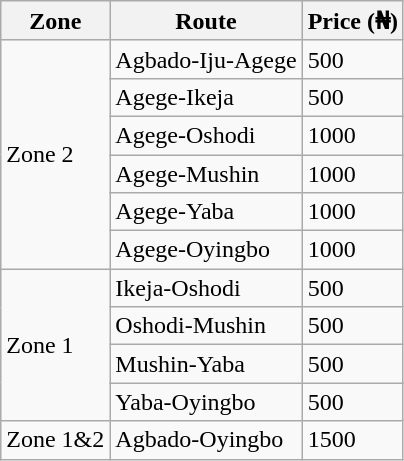<table class="wikitable">
<tr>
<th>Zone</th>
<th>Route</th>
<th>Price (<strong>₦)</strong></th>
</tr>
<tr>
<td rowspan="6">Zone 2</td>
<td>Agbado-Iju-Agege</td>
<td>500</td>
</tr>
<tr>
<td>Agege-Ikeja</td>
<td>500</td>
</tr>
<tr>
<td>Agege-Oshodi</td>
<td>1000</td>
</tr>
<tr>
<td>Agege-Mushin</td>
<td>1000</td>
</tr>
<tr>
<td>Agege-Yaba</td>
<td>1000</td>
</tr>
<tr>
<td>Agege-Oyingbo</td>
<td>1000</td>
</tr>
<tr>
<td rowspan="4">Zone 1</td>
<td>Ikeja-Oshodi</td>
<td>500</td>
</tr>
<tr>
<td>Oshodi-Mushin</td>
<td>500</td>
</tr>
<tr>
<td>Mushin-Yaba</td>
<td>500</td>
</tr>
<tr>
<td>Yaba-Oyingbo</td>
<td>500</td>
</tr>
<tr>
<td>Zone 1&2</td>
<td>Agbado-Oyingbo</td>
<td>1500</td>
</tr>
</table>
